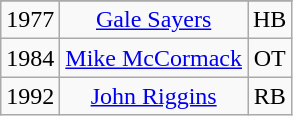<table class="wikitable" style="text-align:center;">
<tr>
</tr>
<tr>
<td>1977</td>
<td><a href='#'>Gale Sayers</a></td>
<td>HB</td>
</tr>
<tr>
<td>1984</td>
<td><a href='#'>Mike McCormack</a></td>
<td>OT</td>
</tr>
<tr>
<td>1992</td>
<td><a href='#'>John Riggins</a></td>
<td>RB</td>
</tr>
</table>
